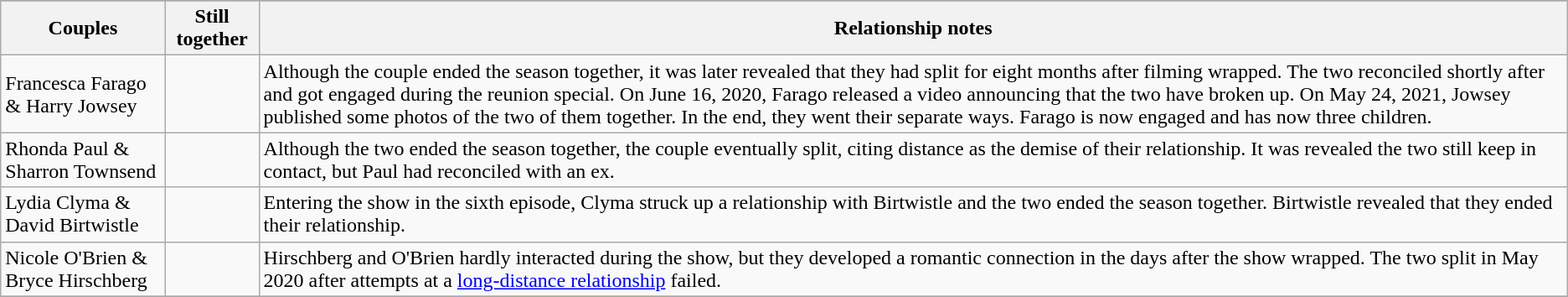<table class="wikitable plainrowheaders" style="text-align: left;">
<tr>
</tr>
<tr>
<th scope="col">Couples</th>
<th scope="col">Still together</th>
<th scope="col">Relationship notes</th>
</tr>
<tr>
<td>Francesca Farago & Harry Jowsey</td>
<td></td>
<td>Although the couple ended the season together, it was later revealed that they had split for eight months after filming wrapped. The two reconciled shortly after and got engaged during the reunion special. On June 16, 2020, Farago released a video announcing that the two have broken up. On May 24, 2021, Jowsey published some photos of the two of them together. In the end, they went their separate ways. Farago is now engaged and has now three children. </td>
</tr>
<tr>
<td>Rhonda Paul & Sharron Townsend</td>
<td></td>
<td>Although the two ended the season together, the couple eventually split, citing distance as the demise of their relationship. It was revealed the two still keep in contact, but Paul had reconciled with an ex.</td>
</tr>
<tr>
<td>Lydia Clyma & David Birtwistle</td>
<td></td>
<td>Entering the show in the sixth episode, Clyma struck up a relationship with Birtwistle and the two ended the season together. Birtwistle revealed that they ended their relationship.</td>
</tr>
<tr>
<td>Nicole O'Brien & Bryce Hirschberg</td>
<td></td>
<td>Hirschberg and O'Brien hardly interacted during the show, but they developed a romantic connection in the days after the show wrapped. The two split in May 2020 after attempts at a <a href='#'>long-distance relationship</a> failed.</td>
</tr>
<tr>
</tr>
</table>
